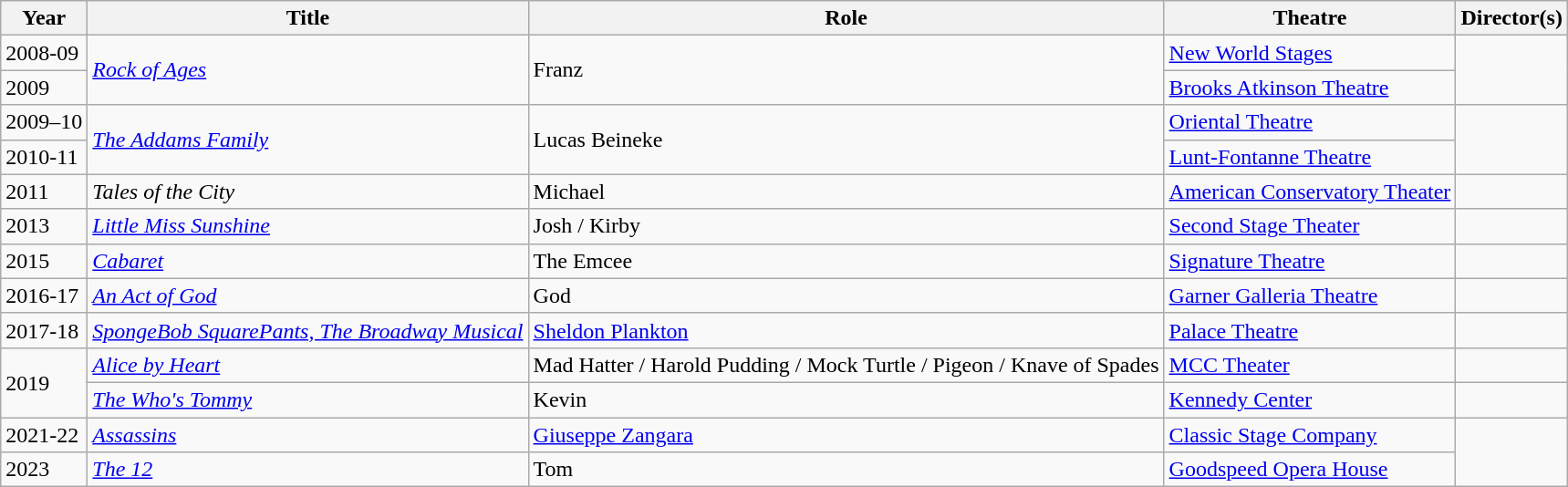<table class="wikitable sortable">
<tr>
<th>Year</th>
<th>Title</th>
<th>Role</th>
<th>Theatre</th>
<th>Director(s)</th>
</tr>
<tr>
<td>2008-09</td>
<td rowspan=2><em><a href='#'>Rock of Ages</a></em></td>
<td rowspan=2>Franz</td>
<td><a href='#'>New World Stages</a></td>
<td rowspan=2></td>
</tr>
<tr>
<td>2009</td>
<td><a href='#'>Brooks Atkinson Theatre</a></td>
</tr>
<tr>
<td>2009–10</td>
<td rowspan=2><em><a href='#'>The Addams Family</a></em></td>
<td rowspan=2>Lucas Beineke</td>
<td><a href='#'>Oriental Theatre</a></td>
<td rowspan=2></td>
</tr>
<tr>
<td>2010-11</td>
<td><a href='#'>Lunt-Fontanne Theatre</a></td>
</tr>
<tr>
<td>2011</td>
<td><em>Tales of the City</em></td>
<td>Michael</td>
<td><a href='#'>American Conservatory Theater</a></td>
<td></td>
</tr>
<tr>
<td>2013</td>
<td><a href='#'><em>Little Miss Sunshine</em></a></td>
<td>Josh / Kirby</td>
<td><a href='#'>Second Stage Theater</a></td>
<td></td>
</tr>
<tr>
<td>2015</td>
<td><em><a href='#'>Cabaret</a></em></td>
<td>The Emcee</td>
<td><a href='#'>Signature Theatre</a></td>
<td></td>
</tr>
<tr>
<td>2016-17</td>
<td><em><a href='#'>An Act of God</a></em></td>
<td>God</td>
<td><a href='#'>Garner Galleria Theatre</a></td>
<td></td>
</tr>
<tr>
<td>2017-18</td>
<td><em><a href='#'>SpongeBob SquarePants, The Broadway Musical</a></em></td>
<td><a href='#'>Sheldon Plankton</a></td>
<td><a href='#'>Palace Theatre</a></td>
<td></td>
</tr>
<tr>
<td rowspan=2>2019</td>
<td><em><a href='#'>Alice by Heart</a></em></td>
<td>Mad Hatter / Harold Pudding / Mock Turtle / Pigeon / Knave of Spades</td>
<td><a href='#'>MCC Theater</a></td>
<td></td>
</tr>
<tr>
<td><em><a href='#'>The Who's Tommy</a></em></td>
<td>Kevin</td>
<td><a href='#'>Kennedy Center</a></td>
<td></td>
</tr>
<tr>
<td>2021-22</td>
<td><em><a href='#'>Assassins</a></em></td>
<td><a href='#'>Giuseppe Zangara</a></td>
<td><a href='#'>Classic Stage Company</a></td>
<td rowspan=2></td>
</tr>
<tr>
<td>2023</td>
<td><a href='#'><em>The 12</em></a></td>
<td>Tom</td>
<td><a href='#'>Goodspeed Opera House</a></td>
</tr>
</table>
